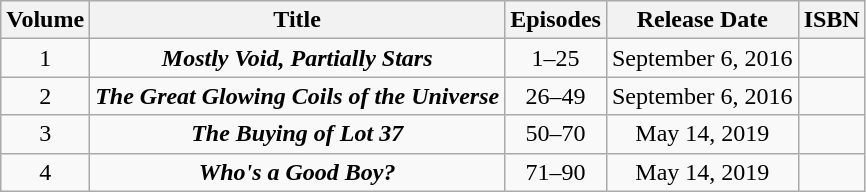<table class="wikitable" style="text-align: center">
<tr>
<th>Volume</th>
<th>Title</th>
<th>Episodes</th>
<th>Release Date</th>
<th>ISBN</th>
</tr>
<tr>
<td>1</td>
<td><strong><em>Mostly Void, Partially Stars</em></strong></td>
<td>1–25</td>
<td>September 6, 2016</td>
<td></td>
</tr>
<tr>
<td>2</td>
<td><strong><em>The Great Glowing Coils of the Universe</em></strong></td>
<td>26–49</td>
<td>September 6, 2016</td>
<td></td>
</tr>
<tr>
<td>3</td>
<td><strong><em>The Buying of Lot 37</em></strong></td>
<td>50–70</td>
<td>May 14, 2019</td>
<td></td>
</tr>
<tr>
<td>4</td>
<td><strong><em>Who's a Good Boy?</em></strong></td>
<td>71–90</td>
<td>May 14, 2019</td>
<td></td>
</tr>
</table>
